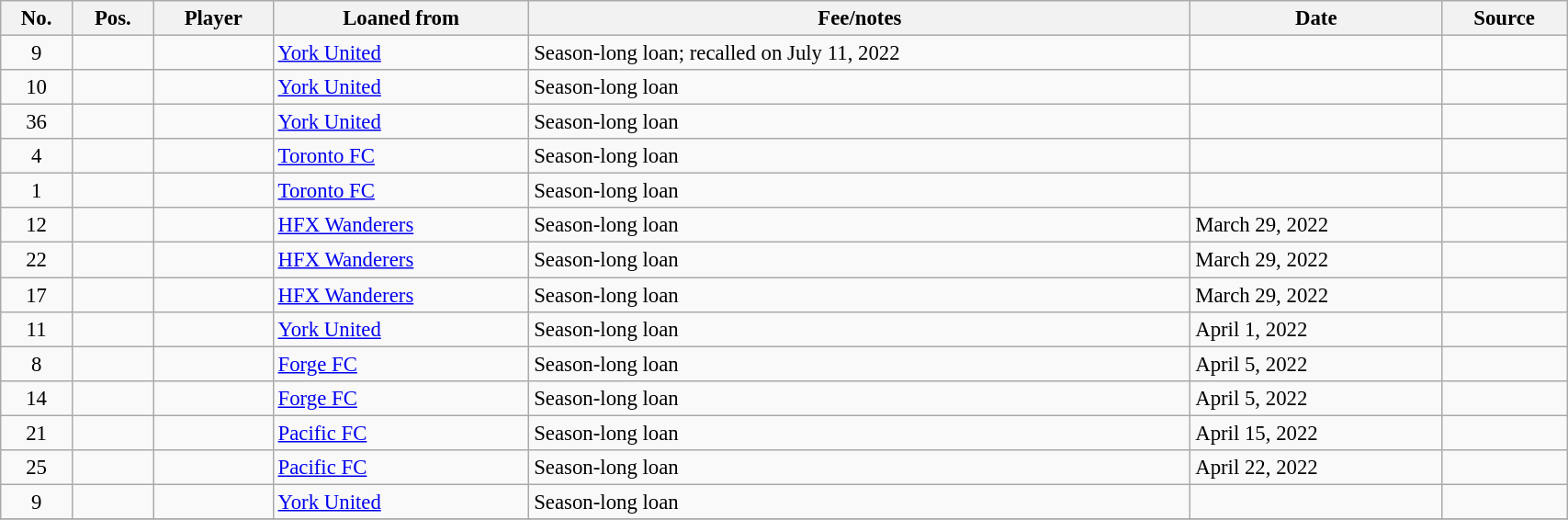<table class="wikitable sortable" style="width:90%; text-align:center; font-size:95%; text-align:left;">
<tr>
<th>No.</th>
<th>Pos.</th>
<th>Player</th>
<th>Loaned from</th>
<th>Fee/notes</th>
<th>Date</th>
<th>Source</th>
</tr>
<tr>
<td align=center>9</td>
<td align=center></td>
<td></td>
<td> <a href='#'>York United</a></td>
<td>Season-long loan; recalled on July 11, 2022</td>
<td></td>
<td></td>
</tr>
<tr>
<td align=center>10</td>
<td align=center></td>
<td></td>
<td> <a href='#'>York United</a></td>
<td>Season-long loan</td>
<td></td>
<td></td>
</tr>
<tr>
<td align=center>36</td>
<td align=center></td>
<td></td>
<td> <a href='#'>York United</a></td>
<td>Season-long loan</td>
<td></td>
<td></td>
</tr>
<tr>
<td align=center>4</td>
<td align=center></td>
<td></td>
<td> <a href='#'>Toronto FC</a></td>
<td>Season-long loan</td>
<td></td>
<td></td>
</tr>
<tr>
<td align=center>1</td>
<td align=center></td>
<td></td>
<td> <a href='#'>Toronto FC</a></td>
<td>Season-long loan</td>
<td></td>
<td></td>
</tr>
<tr>
<td align=center>12</td>
<td align=center></td>
<td></td>
<td> <a href='#'>HFX Wanderers</a></td>
<td>Season-long loan</td>
<td>March 29, 2022</td>
<td></td>
</tr>
<tr>
<td align=center>22</td>
<td align=center></td>
<td></td>
<td> <a href='#'>HFX Wanderers</a></td>
<td>Season-long loan</td>
<td>March 29, 2022</td>
<td></td>
</tr>
<tr>
<td align=center>17</td>
<td align=center></td>
<td></td>
<td> <a href='#'>HFX Wanderers</a></td>
<td>Season-long loan</td>
<td>March 29, 2022</td>
<td></td>
</tr>
<tr>
<td align=center>11</td>
<td align=center></td>
<td></td>
<td> <a href='#'>York United</a></td>
<td>Season-long loan</td>
<td>April 1, 2022</td>
<td></td>
</tr>
<tr>
<td align=center>8</td>
<td align=center></td>
<td></td>
<td> <a href='#'>Forge FC</a></td>
<td>Season-long loan</td>
<td>April 5, 2022</td>
<td></td>
</tr>
<tr>
<td align=center>14</td>
<td align=center></td>
<td></td>
<td> <a href='#'>Forge FC</a></td>
<td>Season-long loan</td>
<td>April 5, 2022</td>
<td></td>
</tr>
<tr>
<td align=center>21</td>
<td align=center></td>
<td></td>
<td> <a href='#'>Pacific FC</a></td>
<td>Season-long loan</td>
<td>April 15, 2022</td>
<td></td>
</tr>
<tr>
<td align=center>25</td>
<td align=center></td>
<td></td>
<td> <a href='#'>Pacific FC</a></td>
<td>Season-long loan</td>
<td>April 22, 2022</td>
<td></td>
</tr>
<tr>
<td align=center>9</td>
<td align=center></td>
<td></td>
<td> <a href='#'>York United</a></td>
<td>Season-long loan</td>
<td></td>
<td></td>
</tr>
<tr>
</tr>
</table>
